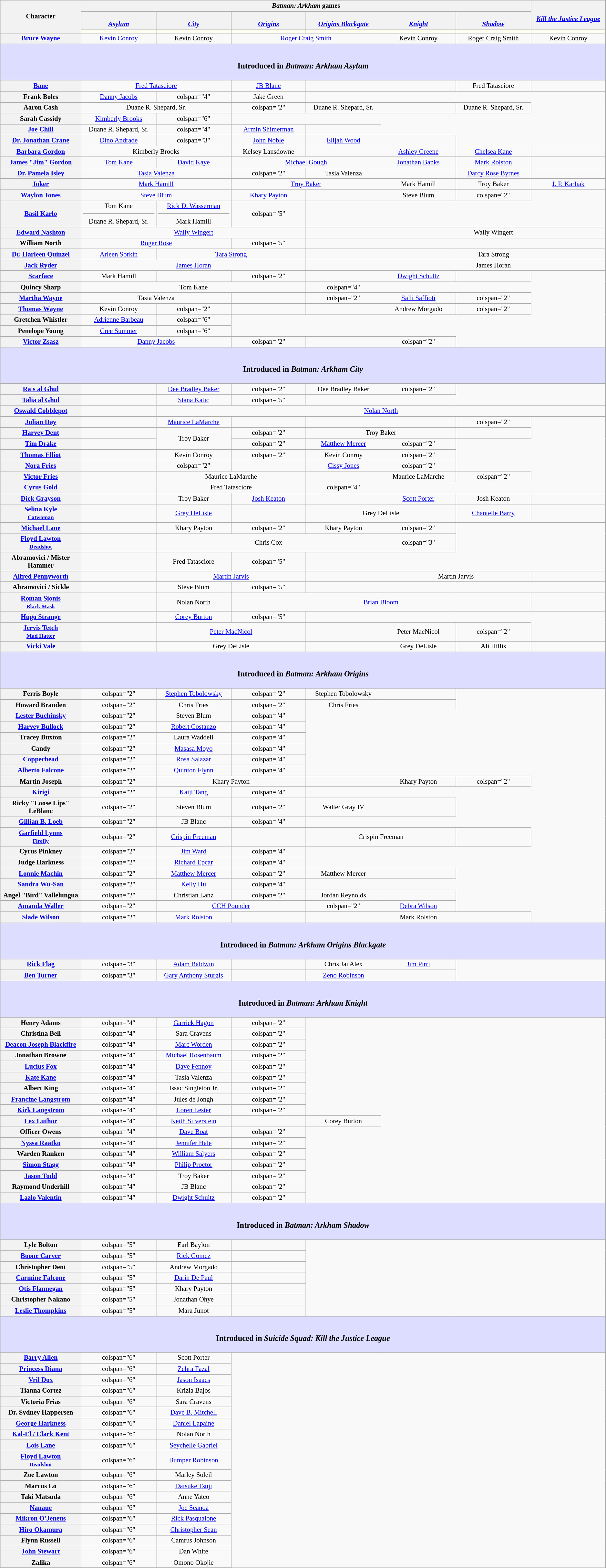<table class="wikitable" style="text-align:center; width:99%; font-size:87%">
<tr>
<th rowspan="3" width="10.8%">Character</th>
<th colspan="6" align="center"><em>Batman: Arkham</em> games</th>
<th rowspan="2" align="center" width="10%"><em><a href='#'><br>Kill the Justice League</a></em></th>
</tr>
<tr>
<th align="center" width="10%"><em><a href='#'><br>Asylum</a></em></th>
<th align="center" width="10%"><em><a href='#'><br>City</a></em></th>
<th align="center" width="10%"><em><a href='#'><br>Origins</a></em></th>
<th align="center" width="10%"><em><a href='#'><br>Origins Blackgate</a></em></th>
<th align="center" width="10%"><em><a href='#'><br>Knight</a></em></th>
<th align="center" width="10%"><em><a href='#'><br>Shadow</a></em></th>
</tr>
<tr>
<td style="background:ivory;"></td>
<td style="background:ivory;"></td>
<td style="background:ivory;"></td>
<td style="background:ivory;"></td>
<td style="background:ivory;"></td>
<td style="background:ivory;"></td>
<td style="background:ivory;"></td>
</tr>
<tr>
<th scope="row"><a href='#'>Bruce Wayne<br></a></th>
<td><a href='#'>Kevin Conroy</a><br></td>
<td>Kevin Conroy</td>
<td colspan="2"><a href='#'>Roger Craig Smith</a></td>
<td>Kevin Conroy</td>
<td>Roger Craig Smith<br></td>
<td>Kevin Conroy</td>
</tr>
<tr>
<th scope="row" colspan="8" style="background-color:#ddf;"><br><h3>Introduced in <em>Batman: Arkham Asylum</em></h3></th>
</tr>
<tr>
<th scope="row"><a href='#'>Bane</a></th>
<td colspan="2"><a href='#'>Fred Tatasciore</a></td>
<td><a href='#'>JB Blanc</a></td>
<td></td>
<td></td>
<td>Fred Tatasciore</td>
<td></td>
</tr>
<tr>
<th scope="row">Frank Boles</th>
<td><a href='#'>Danny Jacobs</a></td>
<td>colspan="4" </td>
<td>Jake Green</td>
<td></td>
</tr>
<tr>
<th scope="row">Aaron Cash</th>
<td colspan="2">Duane R. Shepard, Sr.</td>
<td>colspan="2" </td>
<td>Duane R. Shepard, Sr.</td>
<td></td>
<td>Duane R. Shepard, Sr.</td>
</tr>
<tr>
<th scope="row">Sarah Cassidy</th>
<td><a href='#'>Kimberly Brooks</a></td>
<td>colspan="6" </td>
</tr>
<tr>
<th scope="row"><a href='#'>Joe Chill</a></th>
<td>Duane R. Shepard, Sr.</td>
<td>colspan="4" </td>
<td><a href='#'>Armin Shimerman</a></td>
<td></td>
</tr>
<tr>
<th scope="row"><a href='#'>Dr. Jonathan Crane<br></a></th>
<td><a href='#'>Dino Andrade</a></td>
<td>colspan="3" </td>
<td><a href='#'>John Noble</a></td>
<td><a href='#'>Elijah Wood</a></td>
<td></td>
</tr>
<tr>
<th scope="row"><a href='#'>Barbara Gordon<br></a></th>
<td colspan="2">Kimberly Brooks</td>
<td>Kelsey Lansdowne</td>
<td></td>
<td><a href='#'>Ashley Greene</a></td>
<td><a href='#'>Chelsea Kane</a></td>
<td></td>
</tr>
<tr>
<th scope="row"><a href='#'>James "Jim" Gordon</a></th>
<td><a href='#'>Tom Kane</a><br></td>
<td><a href='#'>David Kaye</a></td>
<td colspan="2"><a href='#'>Michael Gough</a></td>
<td><a href='#'>Jonathan Banks</a></td>
<td><a href='#'>Mark Rolston</a></td>
<td></td>
</tr>
<tr>
<th scope="row"><a href='#'>Dr. Pamela Isley<br></a></th>
<td colspan="2"><a href='#'>Tasia Valenza</a></td>
<td>colspan="2" </td>
<td>Tasia Valenza</td>
<td></td>
<td><a href='#'>Darcy Rose Byrnes</a></td>
</tr>
<tr>
<th scope="row"><a href='#'>Joker</a></th>
<td colspan="2"><a href='#'>Mark Hamill</a></td>
<td colspan="2"><a href='#'>Troy Baker</a></td>
<td>Mark Hamill</td>
<td>Troy Baker</td>
<td><a href='#'>J. P. Karliak</a></td>
</tr>
<tr>
<th scope="row"><a href='#'>Waylon Jones<br></a></th>
<td colspan="2"><a href='#'>Steve Blum</a></td>
<td><a href='#'>Khary Payton</a></td>
<td></td>
<td>Steve Blum</td>
<td>colspan="2" </td>
</tr>
<tr>
<th scope="row"><a href='#'>Basil Karlo<br></a></th>
<td>Tom Kane<hr>Duane R. Shepard, Sr.</td>
<td><a href='#'>Rick D. Wasserman</a><hr>Mark Hamill</td>
<td>colspan="5" </td>
</tr>
<tr>
<th scope="row"><a href='#'>Edward Nashton<br></a></th>
<td colspan="3"><a href='#'>Wally Wingert</a></td>
<td></td>
<td colspan="3">Wally Wingert</td>
</tr>
<tr>
<th scope="row">William North</th>
<td colspan="2"><a href='#'>Roger Rose</a></td>
<td>colspan="5" </td>
</tr>
<tr>
<th scope="row"><a href='#'>Dr. Harleen Quinzel<br></a></th>
<td><a href='#'>Arleen Sorkin</a></td>
<td colspan="2"><a href='#'>Tara Strong</a></td>
<td></td>
<td colspan="3">Tara Strong</td>
</tr>
<tr>
<th scope="row"><a href='#'>Jack Ryder</a></th>
<td colspan="3"><a href='#'>James Horan</a></td>
<td></td>
<td colspan="3">James Horan</td>
</tr>
<tr>
<th scope="row"><a href='#'>Scarface</a></th>
<td>Mark Hamill</td>
<td></td>
<td>colspan="2" </td>
<td></td>
<td><a href='#'>Dwight Schultz</a></td>
<td></td>
</tr>
<tr>
<th scope="row">Quincy Sharp</th>
<td colspan="3">Tom Kane</td>
<td>colspan="4" </td>
</tr>
<tr>
<th scope="row"><a href='#'>Martha Wayne</a></th>
<td colspan="2">Tasia Valenza</td>
<td></td>
<td>colspan="2" </td>
<td><a href='#'>Salli Saffioti</a></td>
<td>colspan="2" </td>
</tr>
<tr>
<th scope="row"><a href='#'>Thomas Wayne</a></th>
<td>Kevin Conroy</td>
<td>colspan="2" </td>
<td></td>
<td></td>
<td>Andrew Morgado</td>
<td>colspan="2" </td>
</tr>
<tr>
<th scope="row">Gretchen Whistler</th>
<td><a href='#'>Adrienne Barbeau</a></td>
<td>colspan="6" </td>
</tr>
<tr>
<th scope="row">Penelope Young</th>
<td><a href='#'>Cree Summer</a></td>
<td>colspan="6" </td>
</tr>
<tr>
<th scope="row"><a href='#'>Victor Zsasz</a></th>
<td colspan="2"><a href='#'>Danny Jacobs</a></td>
<td>colspan="2" </td>
<td></td>
<td>colspan="2" </td>
</tr>
<tr>
<th scope="row" colspan="8" style="background-color:#ddf;"><br><h3>Introduced in <em>Batman: Arkham City</em></h3></th>
</tr>
<tr>
<th scope="row"><a href='#'>Ra's al Ghul</a></th>
<td></td>
<td><a href='#'>Dee Bradley Baker</a></td>
<td>colspan="2" </td>
<td>Dee Bradley Baker</td>
<td>colspan="2" </td>
</tr>
<tr>
<th scope="row"><a href='#'>Talia al Ghul</a></th>
<td></td>
<td><a href='#'>Stana Katic</a></td>
<td>colspan="5" </td>
</tr>
<tr>
<th scope="row"><a href='#'>Oswald Cobblepot<br></a></th>
<td></td>
<td colspan="6"><a href='#'>Nolan North</a></td>
</tr>
<tr>
<th scope="row"><a href='#'>Julian Day<br></a></th>
<td></td>
<td><a href='#'>Maurice LaMarche</a></td>
<td></td>
<td></td>
<td></td>
<td>colspan="2" </td>
</tr>
<tr>
<th scope="row"><a href='#'>Harvey Dent<br></a></th>
<td></td>
<td rowspan="2">Troy Baker</td>
<td>colspan="2" </td>
<td colspan="2">Troy Baker</td>
<td></td>
</tr>
<tr>
<th scope="row"><a href='#'>Tim Drake<br></a></th>
<td></td>
<td>colspan="2" </td>
<td><a href='#'>Matthew Mercer</a></td>
<td>colspan="2" </td>
</tr>
<tr>
<th scope="row"><a href='#'>Thomas Elliot<br></a></th>
<td></td>
<td>Kevin Conroy</td>
<td>colspan="2" </td>
<td>Kevin Conroy</td>
<td>colspan="2" </td>
</tr>
<tr>
<th scope="row"><a href='#'>Nora Fries</a></th>
<td></td>
<td>colspan="2" </td>
<td></td>
<td><a href='#'>Cissy Jones</a></td>
<td>colspan="2" </td>
</tr>
<tr>
<th scope="row"><a href='#'>Victor Fries<br></a></th>
<td></td>
<td colspan="2">Maurice LaMarche</td>
<td></td>
<td>Maurice LaMarche</td>
<td>colspan="2" </td>
</tr>
<tr>
<th scope="row"><a href='#'>Cyrus Gold<br></a></th>
<td></td>
<td colspan="2">Fred Tatasciore</td>
<td>colspan="4" </td>
</tr>
<tr>
<th scope="row"><a href='#'>Dick Grayson<br></a></th>
<td></td>
<td>Troy Baker</td>
<td><a href='#'>Josh Keaton</a></td>
<td></td>
<td><a href='#'>Scott Porter</a></td>
<td>Josh Keaton</td>
<td></td>
</tr>
<tr>
<th scope="row"><a href='#'>Selina Kyle<br><small>Catwoman</small></a></th>
<td></td>
<td><a href='#'>Grey DeLisle</a></td>
<td></td>
<td colspan="2">Grey DeLisle</td>
<td><a href='#'>Chantelle Barry</a></td>
<td></td>
</tr>
<tr>
<th scope="row"><a href='#'>Michael Lane<br></a></th>
<td></td>
<td>Khary Payton</td>
<td>colspan="2" </td>
<td>Khary Payton</td>
<td>colspan="2" </td>
</tr>
<tr>
<th scope="row"><a href='#'>Floyd Lawton<br><small>Deadshot</small></a></th>
<td></td>
<td colspan="3">Chris Cox</td>
<td>colspan="3" </td>
</tr>
<tr>
<th scope="row">Abramovici / Mister Hammer</th>
<td></td>
<td>Fred Tatasciore</td>
<td>colspan="5" </td>
</tr>
<tr>
<th scope="row"><a href='#'>Alfred Pennyworth</a></th>
<td></td>
<td colspan="2"><a href='#'>Martin Jarvis</a></td>
<td></td>
<td colspan="2">Martin Jarvis</td>
<td></td>
</tr>
<tr>
<th scope="row">Abramovici / Sickle</th>
<td></td>
<td>Steve Blum</td>
<td>colspan="5" </td>
</tr>
<tr>
<th scope="row"><a href='#'>Roman Sionis<br><small>Black Mask</small></a></th>
<td></td>
<td>Nolan North</td>
<td colspan="4"><a href='#'>Brian Bloom</a></td>
<td></td>
</tr>
<tr>
<th scope="row"><a href='#'>Hugo Strange</a></th>
<td></td>
<td><a href='#'>Corey Burton</a></td>
<td>colspan="5" </td>
</tr>
<tr>
<th scope="row"><a href='#'>Jervis Tetch<br><small>Mad Hatter</small></a></th>
<td></td>
<td colspan="2"><a href='#'>Peter MacNicol</a></td>
<td></td>
<td>Peter MacNicol</td>
<td>colspan="2" </td>
</tr>
<tr>
<th scope="row"><a href='#'>Vicki Vale</a></th>
<td></td>
<td colspan="2">Grey DeLisle</td>
<td></td>
<td>Grey DeLisle</td>
<td>Ali Hillis</td>
<td></td>
</tr>
<tr>
<th scope="row" colspan="8" style="background-color:#ddf;"><br><h3>Introduced in <em>Batman: Arkham Origins</em></h3></th>
</tr>
<tr>
<th scope="row">Ferris Boyle</th>
<td>colspan="2" </td>
<td><a href='#'>Stephen Tobolowsky</a></td>
<td>colspan="2" </td>
<td>Stephen Tobolowsky</td>
<td></td>
</tr>
<tr>
<th scope="row">Howard Branden</th>
<td>colspan="2" </td>
<td>Chris Fries</td>
<td>colspan="2" </td>
<td>Chris Fries</td>
<td></td>
</tr>
<tr>
<th scope="row"><a href='#'>Lester Buchinsky<br></a></th>
<td>colspan="2" </td>
<td>Steven Blum</td>
<td>colspan="4" </td>
</tr>
<tr>
<th scope="row"><a href='#'>Harvey Bullock</a></th>
<td>colspan="2" </td>
<td><a href='#'>Robert Costanzo</a></td>
<td>colspan="4" </td>
</tr>
<tr>
<th scope="row">Tracey Buxton</th>
<td>colspan="2" </td>
<td>Laura Waddell</td>
<td>colspan="4" </td>
</tr>
<tr>
<th scope="row">Candy</th>
<td>colspan="2" </td>
<td><a href='#'>Masasa Moyo</a></td>
<td>colspan="4" </td>
</tr>
<tr>
<th scope="row"><a href='#'>Copperhead</a></th>
<td>colspan="2" </td>
<td><a href='#'>Rosa Salazar</a></td>
<td>colspan="4" </td>
</tr>
<tr>
<th scope="row"><a href='#'>Alberto Falcone</a></th>
<td>colspan="2" </td>
<td><a href='#'>Quinton Flynn</a></td>
<td>colspan="4" </td>
</tr>
<tr>
<th scope="row">Martin Joseph</th>
<td>colspan="2" </td>
<td colspan="2">Khary Payton</td>
<td></td>
<td>Khary Payton</td>
<td>colspan="2" </td>
</tr>
<tr>
<th scope="row"><a href='#'>Kirigi</a></th>
<td>colspan="2" </td>
<td><a href='#'>Kaiji Tang</a></td>
<td>colspan="4" </td>
</tr>
<tr>
<th scope="row">Ricky "Loose Lips" LeBlanc</th>
<td>colspan="2" </td>
<td>Steven Blum</td>
<td>colspan="2" </td>
<td>Walter Gray IV</td>
<td></td>
</tr>
<tr>
<th scope="row"><a href='#'>Gillian B. Loeb</a></th>
<td>colspan="2" </td>
<td>JB Blanc</td>
<td>colspan="4" </td>
</tr>
<tr>
<th scope="row"><a href='#'>Garfield Lynns<br><small>Firefly</small></a></th>
<td>colspan="2" </td>
<td><a href='#'>Crispin Freeman</a></td>
<td></td>
<td colspan="2">Crispin Freeman</td>
<td></td>
</tr>
<tr>
<th scope="row">Cyrus Pinkney</th>
<td>colspan="2" </td>
<td><a href='#'>Jim Ward</a></td>
<td>colspan="4" </td>
</tr>
<tr>
<th scope="row">Judge Harkness</th>
<td>colspan="2" </td>
<td><a href='#'>Richard Epcar</a></td>
<td>colspan="4" </td>
</tr>
<tr>
<th scope="row"><a href='#'>Lonnie Machin<br></a></th>
<td>colspan="2" </td>
<td><a href='#'>Matthew Mercer</a></td>
<td>colspan="2" </td>
<td>Matthew Mercer</td>
<td></td>
</tr>
<tr>
<th scope="row"><a href='#'>Sandra Wu-San<br></a></th>
<td>colspan="2" </td>
<td><a href='#'>Kelly Hu</a></td>
<td>colspan="4" </td>
</tr>
<tr>
<th scope="row">Angel "Bird" Vallelungua</th>
<td>colspan="2" </td>
<td>Christian Lanz</td>
<td>colspan="2" </td>
<td>Jordan Reynolds</td>
<td></td>
</tr>
<tr>
<th scope="row"><a href='#'>Amanda Waller</a></th>
<td>colspan="2" </td>
<td colspan="2"><a href='#'>CCH Pounder</a></td>
<td>colspan="2" </td>
<td><a href='#'>Debra Wilson</a></td>
</tr>
<tr>
<th scope="row"><a href='#'>Slade Wilson<br></a></th>
<td>colspan="2" </td>
<td><a href='#'>Mark Rolston</a></td>
<td></td>
<td colspan="3">Mark Rolston</td>
</tr>
<tr>
<th scope="row" colspan="8" style="background-color:#ddf;"><br><h3>Introduced in <em>Batman: Arkham Origins Blackgate</em></h3></th>
</tr>
<tr>
<th scope="row"><a href='#'>Rick Flag</a></th>
<td>colspan="3" </td>
<td><a href='#'>Adam Baldwin</a></td>
<td></td>
<td>Chris Jai Alex</td>
<td><a href='#'>Jim Pirri</a></td>
</tr>
<tr>
<th scope="row"><a href='#'>Ben Turner<br></a></th>
<td>colspan="3" </td>
<td><a href='#'>Gary Anthony Sturgis</a></td>
<td></td>
<td><a href='#'>Zeno Robinson</a></td>
<td></td>
</tr>
<tr>
<th scope="row" colspan="8" style="background-color:#ddf;"><br><h3>Introduced in <em>Batman: Arkham Knight</em></h3></th>
</tr>
<tr>
<th scope="row">Henry Adams</th>
<td>colspan="4" </td>
<td><a href='#'>Garrick Hagon</a></td>
<td>colspan="2" </td>
</tr>
<tr>
<th scope="row">Christina Bell</th>
<td>colspan="4" </td>
<td>Sara Cravens</td>
<td>colspan="2" </td>
</tr>
<tr>
<th scope="row"><a href='#'>Deacon Joseph Blackfire</a></th>
<td>colspan="4" </td>
<td><a href='#'>Marc Worden</a></td>
<td>colspan="2" </td>
</tr>
<tr>
<th scope="row">Jonathan Browne<br></th>
<td>colspan="4" </td>
<td><a href='#'>Michael Rosenbaum</a></td>
<td>colspan="2" </td>
</tr>
<tr>
<th scope="row"><a href='#'>Lucius Fox</a></th>
<td>colspan="4" </td>
<td><a href='#'>Dave Fennoy</a></td>
<td>colspan="2" </td>
</tr>
<tr>
<th scope="row"><a href='#'>Kate Kane</a></th>
<td>colspan="4" </td>
<td>Tasia Valenza</td>
<td>colspan="2" </td>
</tr>
<tr>
<th scope="row">Albert King</th>
<td>colspan="4" </td>
<td>Issac Singleton Jr.</td>
<td>colspan="2" </td>
</tr>
<tr>
<th scope="row"><a href='#'>Francine Langstrom</a></th>
<td>colspan="4" </td>
<td>Jules de Jongh</td>
<td>colspan="2" </td>
</tr>
<tr>
<th scope="row"><a href='#'>Kirk Langstrom<br></a></th>
<td>colspan="4" </td>
<td><a href='#'>Loren Lester</a></td>
<td>colspan="2" </td>
</tr>
<tr>
<th scope="row"><a href='#'>Lex Luthor</a></th>
<td>colspan="4" </td>
<td><a href='#'>Keith Silverstein</a></td>
<td></td>
<td>Corey Burton</td>
</tr>
<tr>
<th scope="row">Officer Owens</th>
<td>colspan="4" </td>
<td><a href='#'>Dave Boat</a></td>
<td>colspan="2" </td>
</tr>
<tr>
<th scope="row"><a href='#'>Nyssa Raatko</a></th>
<td>colspan="4" </td>
<td><a href='#'>Jennifer Hale</a></td>
<td>colspan="2" </td>
</tr>
<tr>
<th scope="row">Warden Ranken</th>
<td>colspan="4" </td>
<td><a href='#'>William Salyers</a></td>
<td>colspan="2" </td>
</tr>
<tr>
<th scope="row"><a href='#'>Simon Stagg</a></th>
<td>colspan="4" </td>
<td><a href='#'>Philip Proctor</a></td>
<td>colspan="2" </td>
</tr>
<tr>
<th scope="row"><a href='#'>Jason Todd<br></a></th>
<td>colspan="4" </td>
<td>Troy Baker</td>
<td>colspan="2" </td>
</tr>
<tr>
<th scope="row">Raymond Underhill</th>
<td>colspan="4" </td>
<td>JB Blanc</td>
<td>colspan="2" </td>
</tr>
<tr>
<th scope="row"><a href='#'>Lazlo Valentin<br></a></th>
<td>colspan="4" </td>
<td><a href='#'>Dwight Schultz</a></td>
<td>colspan="2" </td>
</tr>
<tr>
<th scope="row" colspan="8" style="background-color:#ddf;"><br><h3>Introduced in <em>Batman: Arkham Shadow</em></h3></th>
</tr>
<tr>
<th scope="row">Lyle Bolton<br></th>
<td>colspan="5" </td>
<td>Earl Baylon</td>
<td></td>
</tr>
<tr>
<th scope="row"><a href='#'>Boone Carver<br></a></th>
<td>colspan="5" </td>
<td><a href='#'>Rick Gomez</a></td>
<td></td>
</tr>
<tr>
<th scope="row">Christopher Dent</th>
<td>colspan="5" </td>
<td>Andrew Morgado</td>
<td></td>
</tr>
<tr>
<th scope="row"><a href='#'>Carmine Falcone</a></th>
<td>colspan="5" </td>
<td><a href='#'>Darin De Paul</a></td>
<td></td>
</tr>
<tr>
<th scope="row"><a href='#'>Otis Flannegan<br></a></th>
<td>colspan="5" </td>
<td>Khary Payton</td>
<td></td>
</tr>
<tr>
<th scope="row">Christopher Nakano<br></th>
<td>colspan="5" </td>
<td>Jonathan Ohye</td>
<td></td>
</tr>
<tr>
<th scope="row"><a href='#'>Leslie Thompkins</a></th>
<td>colspan="5" </td>
<td>Mara Junot</td>
<td></td>
</tr>
<tr>
<th scope="row" colspan="8" style="background-color:#ddf;"><br><h3>Introduced in <em>Suicide Squad: Kill the Justice League</em></h3></th>
</tr>
<tr>
<th scope="row"><a href='#'>Barry Allen<br></a></th>
<td>colspan="6" </td>
<td>Scott Porter</td>
</tr>
<tr>
<th scope="row"><a href='#'>Princess Diana<br></a></th>
<td>colspan="6" </td>
<td><a href='#'>Zehra Fazal</a></td>
</tr>
<tr>
<th scope="row"><a href='#'>Vril Dox<br></a></th>
<td>colspan="6" </td>
<td><a href='#'>Jason Isaacs</a></td>
</tr>
<tr>
<th scope="row">Tianna Cortez</th>
<td>colspan="6" </td>
<td>Krizia Bajos</td>
</tr>
<tr>
<th scope="row">Victoria Frias<br></th>
<td>colspan="6" </td>
<td>Sara Cravens</td>
</tr>
<tr>
<th scope="row">Dr. Sydney Happersen</th>
<td>colspan="6" </td>
<td><a href='#'>Dave B. Mitchell</a></td>
</tr>
<tr>
<th scope="row"><a href='#'>George Harkness<br></a></th>
<td>colspan="6" </td>
<td><a href='#'>Daniel Lapaine</a></td>
</tr>
<tr>
<th scope="row"><a href='#'>Kal-El / Clark Kent<br></a></th>
<td>colspan="6" </td>
<td>Nolan North</td>
</tr>
<tr>
<th scope="row"><a href='#'>Lois Lane</a></th>
<td>colspan="6" </td>
<td><a href='#'>Seychelle Gabriel</a></td>
</tr>
<tr>
<th scope="row"><a href='#'>Floyd Lawton<br><small>Deadshot</small></a></th>
<td>colspan="6" </td>
<td><a href='#'>Bumper Robinson</a></td>
</tr>
<tr>
<th scope="row">Zoe Lawton</th>
<td>colspan="6" </td>
<td>Marley Soleil</td>
</tr>
<tr>
<th scope="row">Marcus Lo</th>
<td>colspan="6" </td>
<td><a href='#'>Daisuke Tsuji</a></td>
</tr>
<tr>
<th scope="row">Taki Matsuda</th>
<td>colspan="6" </td>
<td>Anne Yatco</td>
</tr>
<tr>
<th scope="row"><a href='#'>Nanaue<br></a></th>
<td>colspan="6" </td>
<td><a href='#'>Joe Seanoa</a></td>
</tr>
<tr>
<th scope="row"><a href='#'>Mikron O'Jeneus<br></a></th>
<td>colspan="6" </td>
<td><a href='#'>Rick Pasqualone</a></td>
</tr>
<tr>
<th scope="row"><a href='#'>Hiro Okamura<br></a></th>
<td>colspan="6" </td>
<td><a href='#'>Christopher Sean</a></td>
</tr>
<tr>
<th scope="row">Flynn Russell</th>
<td>colspan="6" </td>
<td>Camrus Johnson</td>
</tr>
<tr>
<th scope="row"><a href='#'>John Stewart<br></a></th>
<td>colspan="6" </td>
<td>Dan White</td>
</tr>
<tr>
<th scope="row">Zalika<br></th>
<td>colspan="6" </td>
<td>Omono Okojie</td>
</tr>
<tr>
</tr>
</table>
